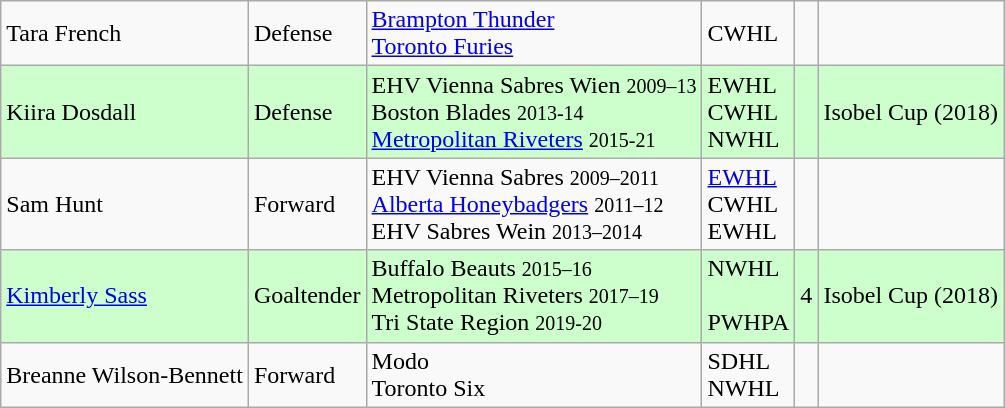<table class="wikitable sortable">
<tr bgcolor=>
<td>Tara French</td>
<td>Defense</td>
<td><a href='#'>Brampton Thunder</a><br><a href='#'>Toronto Furies</a></td>
<td>CWHL</td>
<td></td>
<td></td>
</tr>
<tr bgcolor=CCFFCC>
<td>Kiira Dosdall</td>
<td>Defense</td>
<td>EHV Vienna Sabres Wien <small>2009–13</small><br>Boston Blades <small>2013-14</small><br><a href='#'>Metropolitan Riveters</a> <small>2015-21</small></td>
<td>EWHL<br>CWHL<br>NWHL</td>
<td></td>
<td>Isobel Cup (2018)</td>
</tr>
<tr bgcolor=>
<td>Sam Hunt</td>
<td>Forward</td>
<td>EHV Vienna Sabres <small>2009–2011</small> <br><a href='#'>Alberta Honeybadgers</a> <small>2011–12</small> <br>EHV Sabres Wein <small>2013–2014</small></td>
<td><a href='#'>EWHL</a><br>CWHL<br>EWHL</td>
<td></td>
<td></td>
</tr>
<tr bgcolor=CCFFCC>
<td><a href='#'>Kimberly Sass</a></td>
<td>Goaltender</td>
<td>Buffalo Beauts <small>2015–16</small><br>Metropolitan Riveters <small>2017–19</small><br>Tri State Region <small>2019-20</small></td>
<td>NWHL<br><br>PWHPA</td>
<td>4</td>
<td>Isobel Cup (2018)</td>
</tr>
<tr bgcolor=>
<td>Breanne Wilson-Bennett</td>
<td>Forward</td>
<td>Modo<br>Toronto Six</td>
<td>SDHL<br>NWHL</td>
<td></td>
<td></td>
</tr>
</table>
